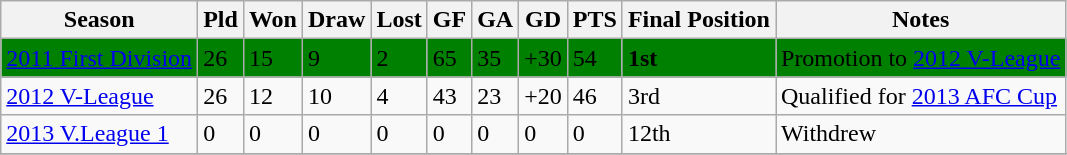<table class="wikitable">
<tr>
<th>Season</th>
<th>Pld</th>
<th>Won</th>
<th>Draw</th>
<th>Lost</th>
<th>GF</th>
<th>GA</th>
<th>GD</th>
<th>PTS</th>
<th>Final Position</th>
<th>Notes</th>
</tr>
<tr bgcolor=green>
<td><a href='#'>2011 First Division</a></td>
<td>26</td>
<td>15</td>
<td>9</td>
<td>2</td>
<td>65</td>
<td>35</td>
<td>+30</td>
<td>54</td>
<td><strong>1st</strong></td>
<td>Promotion to <a href='#'>2012 V-League</a></td>
</tr>
<tr>
<td><a href='#'>2012 V-League</a></td>
<td>26</td>
<td>12</td>
<td>10</td>
<td>4</td>
<td>43</td>
<td>23</td>
<td>+20</td>
<td>46</td>
<td>3rd</td>
<td>Qualified for <a href='#'>2013 AFC Cup</a></td>
</tr>
<tr>
<td><a href='#'>2013 V.League 1</a></td>
<td>0</td>
<td>0</td>
<td>0</td>
<td>0</td>
<td>0</td>
<td>0</td>
<td>0</td>
<td>0</td>
<td>12th</td>
<td>Withdrew</td>
</tr>
<tr>
</tr>
</table>
